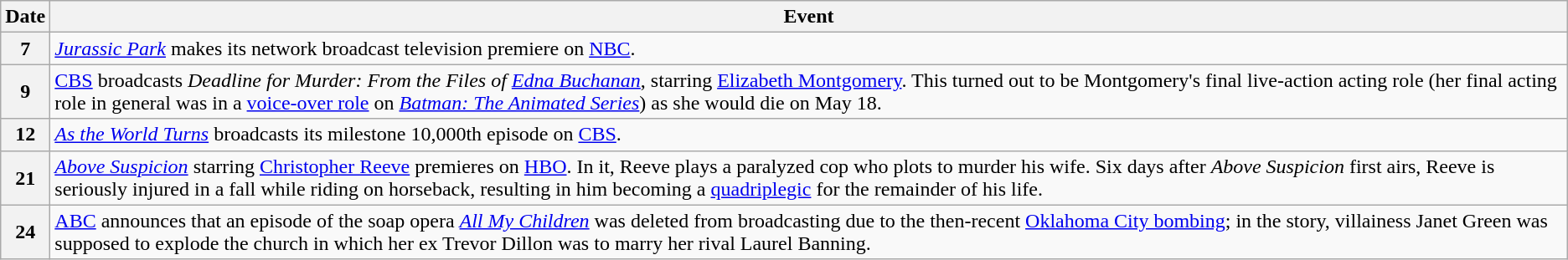<table class="wikitable">
<tr>
<th>Date</th>
<th>Event</th>
</tr>
<tr>
<th>7</th>
<td><em><a href='#'>Jurassic Park</a></em> makes its network broadcast television premiere on <a href='#'>NBC</a>.</td>
</tr>
<tr>
<th>9</th>
<td><a href='#'>CBS</a> broadcasts <em>Deadline for Murder: From the Files of <a href='#'>Edna Buchanan</a></em>, starring <a href='#'>Elizabeth Montgomery</a>. This turned out to be Montgomery's final live-action acting role (her final acting role in general was in a <a href='#'>voice-over role</a> on <em><a href='#'>Batman: The Animated Series</a></em>) as she would die on May 18.</td>
</tr>
<tr>
<th>12</th>
<td><em><a href='#'>As the World Turns</a></em> broadcasts its milestone 10,000th episode on <a href='#'>CBS</a>.</td>
</tr>
<tr>
<th>21</th>
<td><em><a href='#'>Above Suspicion</a></em> starring <a href='#'>Christopher Reeve</a> premieres on <a href='#'>HBO</a>. In it, Reeve plays a paralyzed cop who plots to murder his wife. Six days after <em>Above Suspicion</em> first airs, Reeve is seriously injured in a fall while riding on horseback, resulting in him becoming a <a href='#'>quadriplegic</a> for the remainder of his life.</td>
</tr>
<tr>
<th>24</th>
<td><a href='#'>ABC</a> announces that an episode of the soap opera <em><a href='#'>All My Children</a></em> was deleted from broadcasting due to the then-recent <a href='#'>Oklahoma City bombing</a>; in the story, villainess Janet Green was supposed to explode the church in which her ex Trevor Dillon was to marry her rival Laurel Banning.</td>
</tr>
</table>
